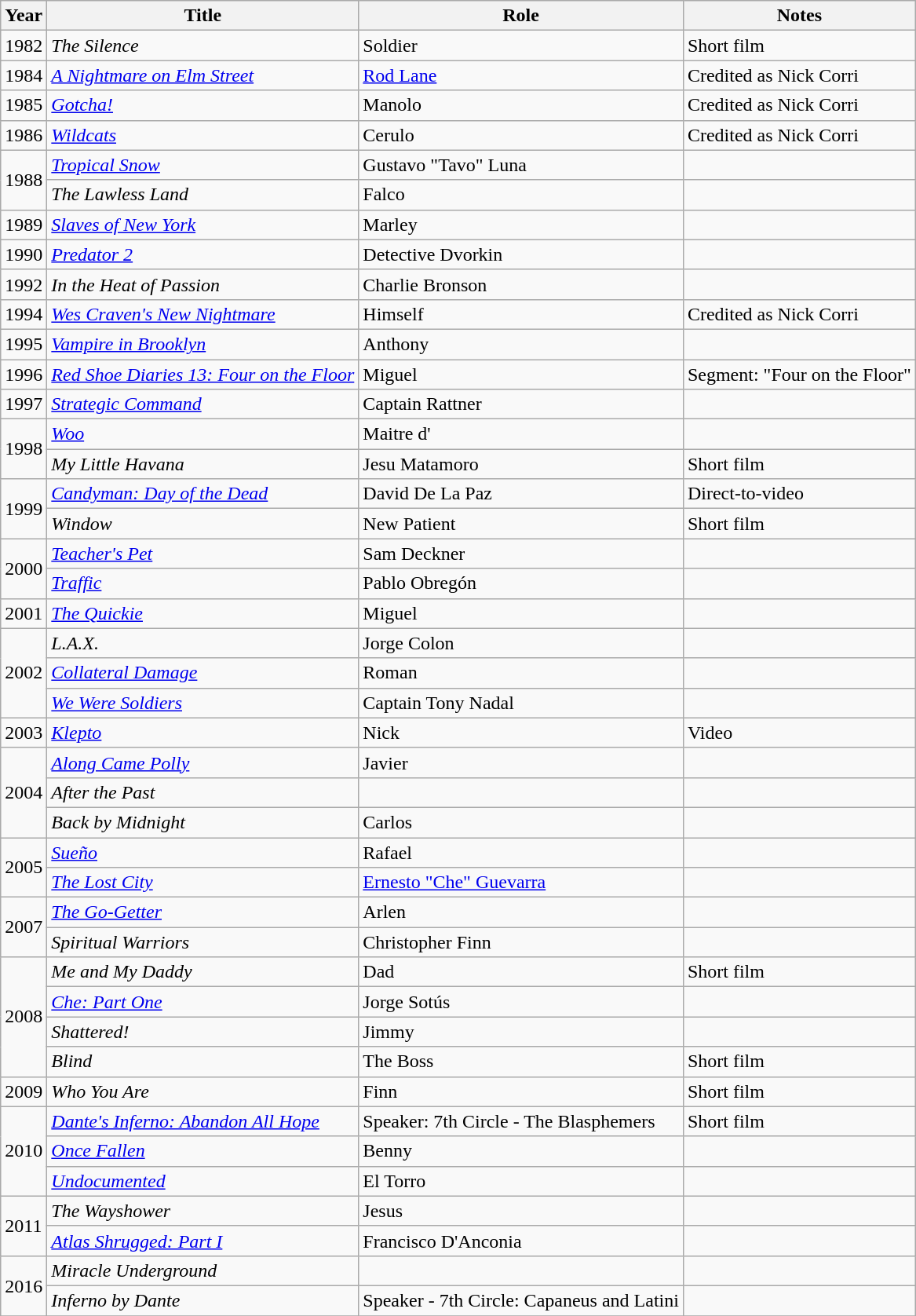<table class="wikitable sortable">
<tr>
<th>Year</th>
<th>Title</th>
<th>Role</th>
<th class="unsortable">Notes</th>
</tr>
<tr>
<td>1982</td>
<td><em>The Silence</em></td>
<td>Soldier</td>
<td>Short film</td>
</tr>
<tr>
<td>1984</td>
<td><em><a href='#'>A Nightmare on Elm Street</a></em></td>
<td><a href='#'>Rod Lane</a></td>
<td>Credited as Nick Corri</td>
</tr>
<tr>
<td>1985</td>
<td><em><a href='#'>Gotcha!</a></em></td>
<td>Manolo</td>
<td>Credited as Nick Corri</td>
</tr>
<tr>
<td>1986</td>
<td><em><a href='#'>Wildcats</a></em></td>
<td>Cerulo</td>
<td>Credited as Nick Corri</td>
</tr>
<tr>
<td rowspan="2">1988</td>
<td><em><a href='#'>Tropical Snow</a></em></td>
<td>Gustavo "Tavo" Luna</td>
<td></td>
</tr>
<tr>
<td><em>The Lawless Land</em></td>
<td>Falco</td>
<td></td>
</tr>
<tr>
<td>1989</td>
<td><em><a href='#'>Slaves of New York</a></em></td>
<td>Marley</td>
<td></td>
</tr>
<tr>
<td>1990</td>
<td><em><a href='#'>Predator 2</a></em></td>
<td>Detective Dvorkin</td>
<td></td>
</tr>
<tr>
<td>1992</td>
<td><em>In the Heat of Passion</em></td>
<td>Charlie Bronson</td>
<td></td>
</tr>
<tr>
<td>1994</td>
<td><em><a href='#'>Wes Craven's New Nightmare</a></em></td>
<td>Himself</td>
<td>Credited as Nick Corri</td>
</tr>
<tr>
<td>1995</td>
<td><em><a href='#'>Vampire in Brooklyn</a></em></td>
<td>Anthony</td>
<td></td>
</tr>
<tr>
<td>1996</td>
<td><em><a href='#'>Red Shoe Diaries 13: Four on the Floor</a></em></td>
<td>Miguel</td>
<td>Segment: "Four on the Floor"</td>
</tr>
<tr>
<td>1997</td>
<td><em><a href='#'>Strategic Command</a></em></td>
<td>Captain Rattner</td>
<td></td>
</tr>
<tr>
<td rowspan="2">1998</td>
<td><em><a href='#'>Woo</a></em></td>
<td>Maitre d'</td>
<td></td>
</tr>
<tr>
<td><em>My Little Havana</em></td>
<td>Jesu Matamoro</td>
<td>Short film</td>
</tr>
<tr>
<td rowspan="2">1999</td>
<td><em><a href='#'>Candyman: Day of the Dead</a></em></td>
<td>David De La Paz</td>
<td>Direct-to-video</td>
</tr>
<tr>
<td><em>Window</em></td>
<td>New Patient</td>
<td>Short film</td>
</tr>
<tr>
<td rowspan="2">2000</td>
<td><em><a href='#'>Teacher's Pet</a></em></td>
<td>Sam Deckner</td>
<td></td>
</tr>
<tr>
<td><em><a href='#'>Traffic</a></em></td>
<td>Pablo Obregón</td>
<td></td>
</tr>
<tr>
<td>2001</td>
<td><em><a href='#'>The Quickie</a></em></td>
<td>Miguel</td>
<td></td>
</tr>
<tr>
<td rowspan="3">2002</td>
<td><em>L.A.X.</em></td>
<td>Jorge Colon</td>
<td></td>
</tr>
<tr>
<td><em><a href='#'>Collateral Damage</a></em></td>
<td>Roman</td>
<td></td>
</tr>
<tr>
<td><em><a href='#'>We Were Soldiers</a></em></td>
<td>Captain Tony Nadal</td>
<td></td>
</tr>
<tr>
<td>2003</td>
<td><em><a href='#'>Klepto</a></em></td>
<td>Nick</td>
<td>Video</td>
</tr>
<tr>
<td rowspan="3">2004</td>
<td><em><a href='#'>Along Came Polly</a></em></td>
<td>Javier</td>
<td></td>
</tr>
<tr>
<td><em>After the Past</em></td>
<td></td>
<td></td>
</tr>
<tr>
<td><em>Back by Midnight</em></td>
<td>Carlos</td>
<td></td>
</tr>
<tr>
<td rowspan="2">2005</td>
<td><em><a href='#'>Sueño</a></em></td>
<td>Rafael</td>
<td></td>
</tr>
<tr>
<td><em><a href='#'>The Lost City</a></em></td>
<td><a href='#'>Ernesto "Che" Guevarra</a></td>
<td></td>
</tr>
<tr>
<td rowspan="2">2007</td>
<td><em><a href='#'>The Go-Getter</a></em></td>
<td>Arlen</td>
<td></td>
</tr>
<tr>
<td><em>Spiritual Warriors</em></td>
<td>Christopher Finn</td>
<td></td>
</tr>
<tr>
<td rowspan="4">2008</td>
<td><em>Me and My Daddy</em></td>
<td>Dad</td>
<td>Short film</td>
</tr>
<tr>
<td><em><a href='#'>Che: Part One</a></em></td>
<td>Jorge Sotús</td>
<td></td>
</tr>
<tr>
<td><em>Shattered!</em></td>
<td>Jimmy</td>
<td></td>
</tr>
<tr>
<td><em>Blind</em></td>
<td>The Boss</td>
<td>Short film</td>
</tr>
<tr>
<td>2009</td>
<td><em>Who You Are</em></td>
<td>Finn</td>
<td>Short film</td>
</tr>
<tr>
<td rowspan="3">2010</td>
<td><em><a href='#'>Dante's Inferno: Abandon All Hope</a></em></td>
<td>Speaker: 7th Circle - The Blasphemers</td>
<td>Short film</td>
</tr>
<tr>
<td><em><a href='#'>Once Fallen</a></em></td>
<td>Benny</td>
<td></td>
</tr>
<tr>
<td><em><a href='#'>Undocumented</a></em></td>
<td>El Torro</td>
<td></td>
</tr>
<tr>
<td rowspan="2">2011</td>
<td><em>The Wayshower</em></td>
<td>Jesus</td>
<td></td>
</tr>
<tr>
<td><em><a href='#'>Atlas Shrugged: Part I</a></em></td>
<td>Francisco D'Anconia</td>
<td></td>
</tr>
<tr>
<td rowspan="2">2016</td>
<td><em>Miracle Underground</em></td>
<td></td>
<td></td>
</tr>
<tr>
<td><em>Inferno by Dante</em></td>
<td>Speaker - 7th Circle: Capaneus and Latini</td>
<td></td>
</tr>
<tr>
</tr>
</table>
